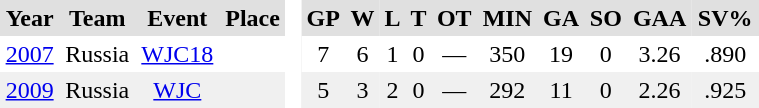<table BORDER="0" CELLPADDING="3" CELLSPACING="0" width=40%>
<tr ALIGN="center" bgcolor="#e0e0e0">
<th>Year</th>
<th>Team</th>
<th>Event</th>
<th>Place</th>
<th ALIGN="center" rowspan="99" bgcolor="#ffffff"> </th>
<th>GP</th>
<th>W</th>
<th>L</th>
<th>T</th>
<th>OT</th>
<th>MIN</th>
<th>GA</th>
<th>SO</th>
<th>GAA</th>
<th>SV%</th>
</tr>
<tr ALIGN="center">
<td><a href='#'>2007</a></td>
<td>Russia</td>
<td><a href='#'>WJC18</a></td>
<td></td>
<td>7</td>
<td>6</td>
<td>1</td>
<td>0</td>
<td>—</td>
<td>350</td>
<td>19</td>
<td>0</td>
<td>3.26</td>
<td>.890</td>
</tr>
<tr ALIGN="center" bgcolor="#f0f0f0">
<td><a href='#'>2009</a></td>
<td>Russia</td>
<td><a href='#'>WJC</a></td>
<td></td>
<td>5</td>
<td>3</td>
<td>2</td>
<td>0</td>
<td>—</td>
<td>292</td>
<td>11</td>
<td>0</td>
<td>2.26</td>
<td>.925</td>
</tr>
</table>
